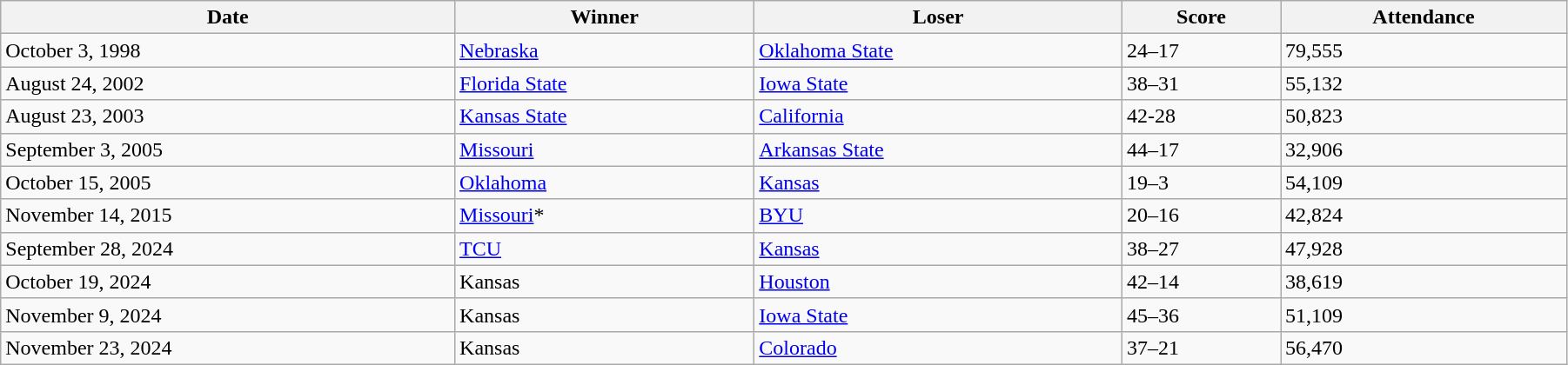<table class="wikitable" style="text-align:left; width:95%;" style="text-align:center">
<tr>
<th style="text-align:center;">Date</th>
<th style="text-align:center;">Winner</th>
<th style="text-align:center;">Loser</th>
<th style="text-align:center;">Score</th>
<th style="text-align:center;">Attendance</th>
</tr>
<tr>
<td>October 3, 1998</td>
<td><a href='#'>Nebraska</a></td>
<td><a href='#'>Oklahoma State</a></td>
<td>24–17</td>
<td>79,555</td>
</tr>
<tr>
<td>August 24, 2002</td>
<td><a href='#'>Florida State</a></td>
<td><a href='#'>Iowa State</a></td>
<td>38–31</td>
<td>55,132</td>
</tr>
<tr>
<td>August 23, 2003</td>
<td><a href='#'>Kansas State</a></td>
<td><a href='#'>California</a></td>
<td>42-28</td>
<td>50,823</td>
</tr>
<tr>
<td>September 3, 2005</td>
<td><a href='#'>Missouri</a></td>
<td><a href='#'>Arkansas State</a></td>
<td>44–17</td>
<td>32,906</td>
</tr>
<tr>
<td>October 15, 2005</td>
<td><a href='#'>Oklahoma</a></td>
<td><a href='#'>Kansas</a></td>
<td>19–3</td>
<td>54,109</td>
</tr>
<tr>
<td>November 14, 2015</td>
<td><a href='#'>Missouri</a>*</td>
<td><a href='#'>BYU</a></td>
<td>20–16</td>
<td>42,824</td>
</tr>
<tr>
<td>September 28, 2024</td>
<td><a href='#'>TCU</a></td>
<td><a href='#'>Kansas</a></td>
<td>38–27</td>
<td>47,928</td>
</tr>
<tr>
<td>October 19, 2024</td>
<td>Kansas</td>
<td><a href='#'>Houston</a></td>
<td>42–14</td>
<td>38,619</td>
</tr>
<tr>
<td>November 9, 2024</td>
<td>Kansas</td>
<td><a href='#'>Iowa State</a></td>
<td>45–36</td>
<td>51,109</td>
</tr>
<tr>
<td>November 23, 2024</td>
<td>Kansas</td>
<td><a href='#'>Colorado</a></td>
<td>37–21</td>
<td>56,470</td>
</tr>
</table>
